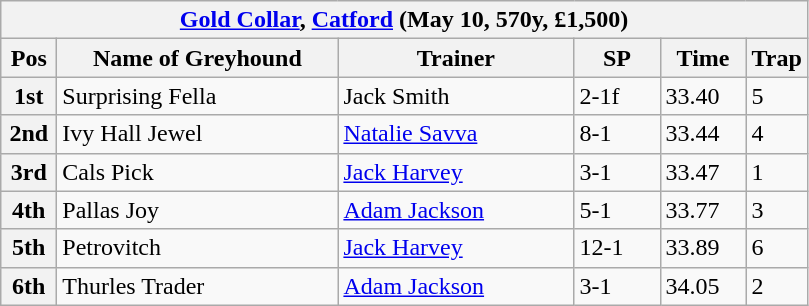<table class="wikitable">
<tr>
<th colspan="6"><a href='#'>Gold Collar</a>, <a href='#'>Catford</a> (May 10, 570y, £1,500)</th>
</tr>
<tr>
<th width=30>Pos</th>
<th width=180>Name of Greyhound</th>
<th width=150>Trainer</th>
<th width=50>SP</th>
<th width=50>Time</th>
<th width=30>Trap</th>
</tr>
<tr>
<th>1st</th>
<td>Surprising Fella</td>
<td>Jack Smith</td>
<td>2-1f</td>
<td>33.40</td>
<td>5</td>
</tr>
<tr>
<th>2nd</th>
<td>Ivy Hall Jewel</td>
<td><a href='#'>Natalie Savva</a></td>
<td>8-1</td>
<td>33.44</td>
<td>4</td>
</tr>
<tr>
<th>3rd</th>
<td>Cals Pick</td>
<td><a href='#'>Jack Harvey</a></td>
<td>3-1</td>
<td>33.47</td>
<td>1</td>
</tr>
<tr>
<th>4th</th>
<td>Pallas Joy</td>
<td><a href='#'>Adam Jackson</a></td>
<td>5-1</td>
<td>33.77</td>
<td>3</td>
</tr>
<tr>
<th>5th</th>
<td>Petrovitch</td>
<td><a href='#'>Jack Harvey</a></td>
<td>12-1</td>
<td>33.89</td>
<td>6</td>
</tr>
<tr>
<th>6th</th>
<td>Thurles Trader</td>
<td><a href='#'>Adam Jackson</a></td>
<td>3-1</td>
<td>34.05</td>
<td>2</td>
</tr>
</table>
